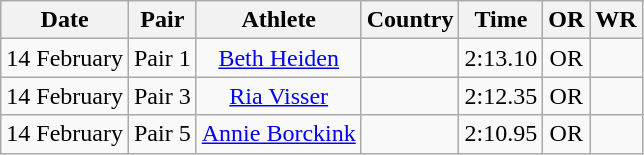<table class="wikitable" style="text-align:center">
<tr>
<th>Date</th>
<th>Pair</th>
<th>Athlete</th>
<th>Country</th>
<th>Time</th>
<th>OR</th>
<th>WR</th>
</tr>
<tr>
<td>14 February</td>
<td>Pair 1</td>
<td><a href='#'>Beth Heiden</a></td>
<td></td>
<td>2:13.10</td>
<td>OR</td>
<td></td>
</tr>
<tr>
<td>14 February</td>
<td>Pair 3</td>
<td><a href='#'>Ria Visser</a></td>
<td></td>
<td>2:12.35</td>
<td>OR</td>
<td></td>
</tr>
<tr>
<td>14 February</td>
<td>Pair 5</td>
<td><a href='#'>Annie Borckink</a></td>
<td></td>
<td>2:10.95</td>
<td>OR</td>
<td></td>
</tr>
</table>
